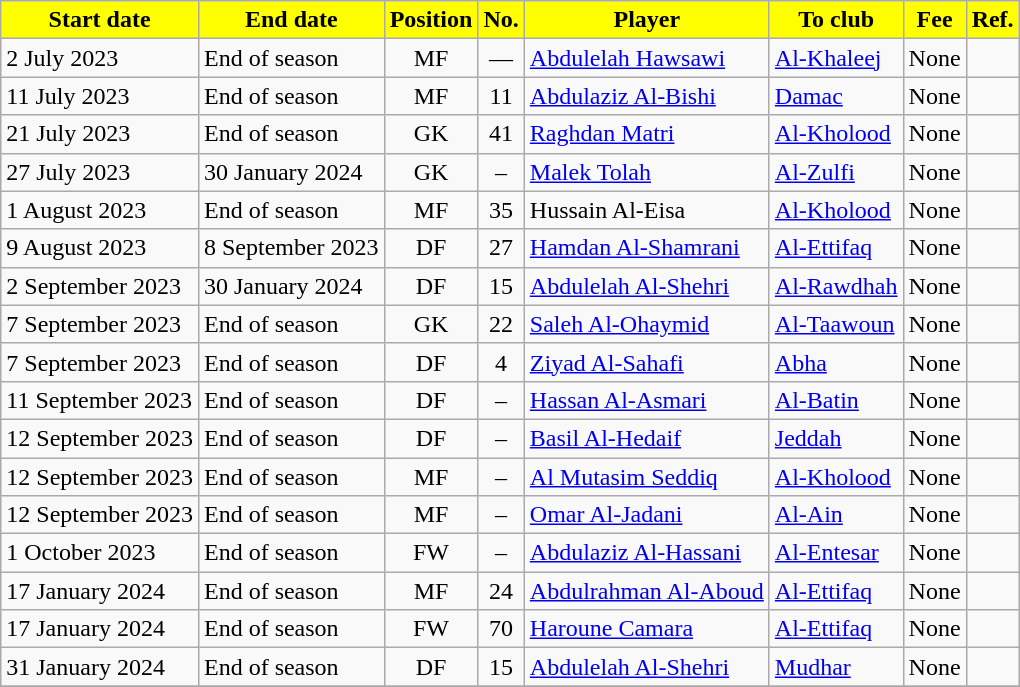<table class="wikitable sortable">
<tr>
<th style="background:yellow; color:black;"><strong>Start date</strong></th>
<th style="background:yellow; color:black;"><strong>End date</strong></th>
<th style="background:yellow; color:black;"><strong>Position</strong></th>
<th style="background:yellow; color:black;"><strong>No.</strong></th>
<th style="background:yellow; color:black;"><strong>Player</strong></th>
<th style="background:yellow; color:black;"><strong>To club</strong></th>
<th style="background:yellow; color:black;"><strong>Fee</strong></th>
<th style="background:yellow; color:black;"><strong>Ref.</strong></th>
</tr>
<tr>
<td>2 July 2023</td>
<td>End of season</td>
<td style="text-align:center;">MF</td>
<td style="text-align:center;">—</td>
<td style="text-align:left;"> <a href='#'>Abdulelah Hawsawi</a></td>
<td style="text-align:left;"> <a href='#'>Al-Khaleej</a></td>
<td>None</td>
<td></td>
</tr>
<tr>
<td>11 July 2023</td>
<td>End of season</td>
<td style="text-align:center;">MF</td>
<td style="text-align:center;">11</td>
<td style="text-align:left;"> <a href='#'>Abdulaziz Al-Bishi</a></td>
<td style="text-align:left;"> <a href='#'>Damac</a></td>
<td>None</td>
<td></td>
</tr>
<tr>
<td>21 July 2023</td>
<td>End of season</td>
<td style="text-align:center;">GK</td>
<td style="text-align:center;">41</td>
<td style="text-align:left;"> <a href='#'>Raghdan Matri</a></td>
<td style="text-align:left;"> <a href='#'>Al-Kholood</a></td>
<td>None</td>
<td></td>
</tr>
<tr>
<td>27 July 2023</td>
<td>30 January 2024</td>
<td style="text-align:center;">GK</td>
<td style="text-align:center;">–</td>
<td style="text-align:left;"> <a href='#'>Malek Tolah</a></td>
<td style="text-align:left;"> <a href='#'>Al-Zulfi</a></td>
<td>None</td>
<td></td>
</tr>
<tr>
<td>1 August 2023</td>
<td>End of season</td>
<td style="text-align:center;">MF</td>
<td style="text-align:center;">35</td>
<td style="text-align:left;"> Hussain Al-Eisa</td>
<td style="text-align:left;"> <a href='#'>Al-Kholood</a></td>
<td>None</td>
<td></td>
</tr>
<tr>
<td>9 August 2023</td>
<td>8 September 2023</td>
<td style="text-align:center;">DF</td>
<td style="text-align:center;">27</td>
<td style="text-align:left;"> <a href='#'>Hamdan Al-Shamrani</a></td>
<td style="text-align:left;"> <a href='#'>Al-Ettifaq</a></td>
<td>None</td>
<td></td>
</tr>
<tr>
<td>2 September 2023</td>
<td>30 January 2024</td>
<td style="text-align:center;">DF</td>
<td style="text-align:center;">15</td>
<td style="text-align:left;"> <a href='#'>Abdulelah Al-Shehri</a></td>
<td style="text-align:left;"> <a href='#'>Al-Rawdhah</a></td>
<td>None</td>
<td></td>
</tr>
<tr>
<td>7 September 2023</td>
<td>End of season</td>
<td style="text-align:center;">GK</td>
<td style="text-align:center;">22</td>
<td style="text-align:left;"> <a href='#'>Saleh Al-Ohaymid</a></td>
<td style="text-align:left;"> <a href='#'>Al-Taawoun</a></td>
<td>None</td>
<td></td>
</tr>
<tr>
<td>7 September 2023</td>
<td>End of season</td>
<td style="text-align:center;">DF</td>
<td style="text-align:center;">4</td>
<td style="text-align:left;"> <a href='#'>Ziyad Al-Sahafi</a></td>
<td style="text-align:left;"> <a href='#'>Abha</a></td>
<td>None</td>
<td></td>
</tr>
<tr>
<td>11 September 2023</td>
<td>End of season</td>
<td style="text-align:center;">DF</td>
<td style="text-align:center;">–</td>
<td style="text-align:left;"> <a href='#'>Hassan Al-Asmari</a></td>
<td style="text-align:left;"> <a href='#'>Al-Batin</a></td>
<td>None</td>
<td></td>
</tr>
<tr>
<td>12 September 2023</td>
<td>End of season</td>
<td style="text-align:center;">DF</td>
<td style="text-align:center;">–</td>
<td style="text-align:left;"> <a href='#'>Basil Al-Hedaif</a></td>
<td style="text-align:left;"> <a href='#'>Jeddah</a></td>
<td>None</td>
<td></td>
</tr>
<tr>
<td>12 September 2023</td>
<td>End of season</td>
<td style="text-align:center;">MF</td>
<td style="text-align:center;">–</td>
<td style="text-align:left;"> <a href='#'>Al Mutasim Seddiq</a></td>
<td style="text-align:left;"> <a href='#'>Al-Kholood</a></td>
<td>None</td>
<td></td>
</tr>
<tr>
<td>12 September 2023</td>
<td>End of season</td>
<td style="text-align:center;">MF</td>
<td style="text-align:center;">–</td>
<td style="text-align:left;"> <a href='#'>Omar Al-Jadani</a></td>
<td style="text-align:left;"> <a href='#'>Al-Ain</a></td>
<td>None</td>
<td></td>
</tr>
<tr>
<td>1 October 2023</td>
<td>End of season</td>
<td style="text-align:center;">FW</td>
<td style="text-align:center;">–</td>
<td style="text-align:left;"> <a href='#'>Abdulaziz Al-Hassani</a></td>
<td style="text-align:left;"> <a href='#'>Al-Entesar</a></td>
<td>None</td>
<td></td>
</tr>
<tr>
<td>17 January 2024</td>
<td>End of season</td>
<td style="text-align:center;">MF</td>
<td style="text-align:center;">24</td>
<td style="text-align:left;"> <a href='#'>Abdulrahman Al-Aboud</a></td>
<td style="text-align:left;"> <a href='#'>Al-Ettifaq</a></td>
<td>None</td>
<td></td>
</tr>
<tr>
<td>17 January 2024</td>
<td>End of season</td>
<td style="text-align:center;">FW</td>
<td style="text-align:center;">70</td>
<td style="text-align:left;"> <a href='#'>Haroune Camara</a></td>
<td style="text-align:left;"> <a href='#'>Al-Ettifaq</a></td>
<td>None</td>
<td></td>
</tr>
<tr>
<td>31 January 2024</td>
<td>End of season</td>
<td style="text-align:center;">DF</td>
<td style="text-align:center;">15</td>
<td style="text-align:left;"> <a href='#'>Abdulelah Al-Shehri</a></td>
<td style="text-align:left;"> <a href='#'>Mudhar</a></td>
<td>None</td>
<td></td>
</tr>
<tr>
</tr>
</table>
